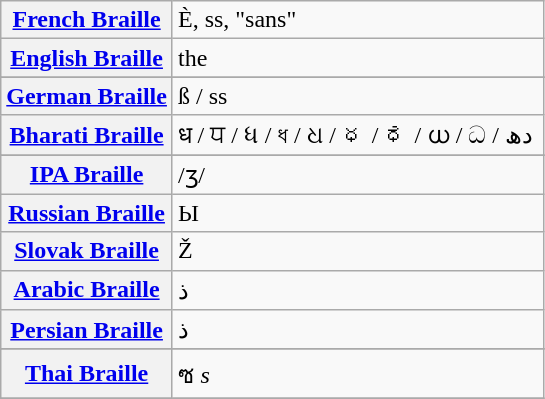<table class="wikitable">
<tr>
<th align=left><a href='#'>French Braille</a></th>
<td>È, ss, "sans"</td>
</tr>
<tr>
<th align=left><a href='#'>English Braille</a></th>
<td>the</td>
</tr>
<tr>
</tr>
<tr>
<th align=left><a href='#'>German Braille</a></th>
<td>ß / ss</td>
</tr>
<tr>
<th align=left><a href='#'>Bharati Braille</a></th>
<td>ध / ਧ / ધ / ধ / ଧ / ధ / ಧ / ധ / ධ / دھ ‎</td>
</tr>
<tr>
</tr>
<tr>
<th align=left><a href='#'>IPA Braille</a></th>
<td>/ʒ/</td>
</tr>
<tr>
<th align=left><a href='#'>Russian Braille</a></th>
<td>Ы</td>
</tr>
<tr>
<th align=left><a href='#'>Slovak Braille</a></th>
<td>Ž</td>
</tr>
<tr>
<th align=left><a href='#'>Arabic Braille</a></th>
<td>ذ</td>
</tr>
<tr>
<th align=left><a href='#'>Persian Braille</a></th>
<td>ذ</td>
</tr>
<tr>
</tr>
<tr>
<th align=left><a href='#'>Thai Braille</a></th>
<td>ซ <em>s</em></td>
</tr>
<tr>
</tr>
</table>
